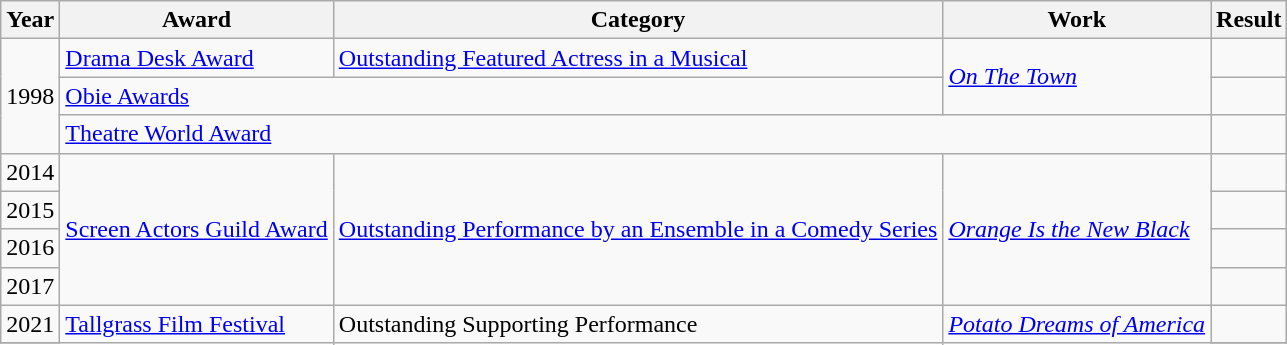<table class="wikitable">
<tr>
<th>Year</th>
<th>Award</th>
<th>Category</th>
<th>Work</th>
<th>Result</th>
</tr>
<tr>
<td rowspan="3">1998</td>
<td><a href='#'>Drama Desk Award</a></td>
<td><a href='#'>Outstanding Featured Actress in a Musical</a></td>
<td rowspan="2"><em><a href='#'>On The Town</a></em></td>
<td></td>
</tr>
<tr>
<td colspan="2"><a href='#'>Obie Awards</a></td>
<td></td>
</tr>
<tr>
<td colspan="3"><a href='#'>Theatre World Award</a></td>
<td></td>
</tr>
<tr>
<td>2014</td>
<td rowspan="4"><a href='#'>Screen Actors Guild Award</a></td>
<td rowspan="4"><a href='#'>Outstanding Performance by an Ensemble in a Comedy Series</a></td>
<td rowspan="4"><em><a href='#'>Orange Is the New Black</a></em></td>
<td></td>
</tr>
<tr>
<td>2015</td>
<td></td>
</tr>
<tr>
<td>2016</td>
<td></td>
</tr>
<tr>
<td>2017</td>
<td></td>
</tr>
<tr>
<td>2021</td>
<td rowspan="4"><a href='#'>Tallgrass Film Festival</a></td>
<td rowspan="4">Outstanding Supporting Performance</td>
<td rowspan="4"><em><a href='#'>Potato Dreams of America</a></em></td>
<td></td>
</tr>
<tr>
</tr>
</table>
